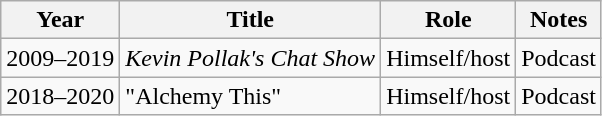<table class="wikitable sortable">
<tr>
<th>Year</th>
<th>Title</th>
<th>Role</th>
<th class="unsortable">Notes</th>
</tr>
<tr>
<td>2009–2019</td>
<td><em>Kevin Pollak's Chat Show</em></td>
<td>Himself/host</td>
<td>Podcast</td>
</tr>
<tr>
<td>2018–2020</td>
<td>"Alchemy This"</td>
<td>Himself/host</td>
<td>Podcast</td>
</tr>
</table>
